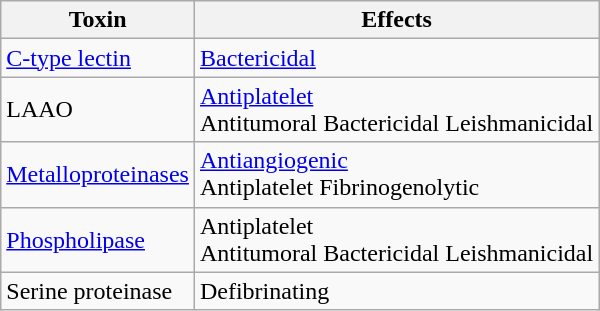<table class="wikitable">
<tr>
<th>Toxin</th>
<th>Effects</th>
</tr>
<tr>
<td><a href='#'>C-type lectin</a></td>
<td><a href='#'>Bactericidal</a></td>
</tr>
<tr>
<td>LAAO</td>
<td><a href='#'>Antiplatelet</a><br>Antitumoral
Bactericidal
Leishmanicidal</td>
</tr>
<tr>
<td><a href='#'>Metalloproteinases</a></td>
<td><a href='#'>Antiangiogenic</a><br>Antiplatelet
Fibrinogenolytic</td>
</tr>
<tr>
<td><a href='#'>Phospholipase</a></td>
<td>Antiplatelet<br>Antitumoral
Bactericidal
Leishmanicidal</td>
</tr>
<tr>
<td>Serine proteinase</td>
<td>Defibrinating</td>
</tr>
</table>
